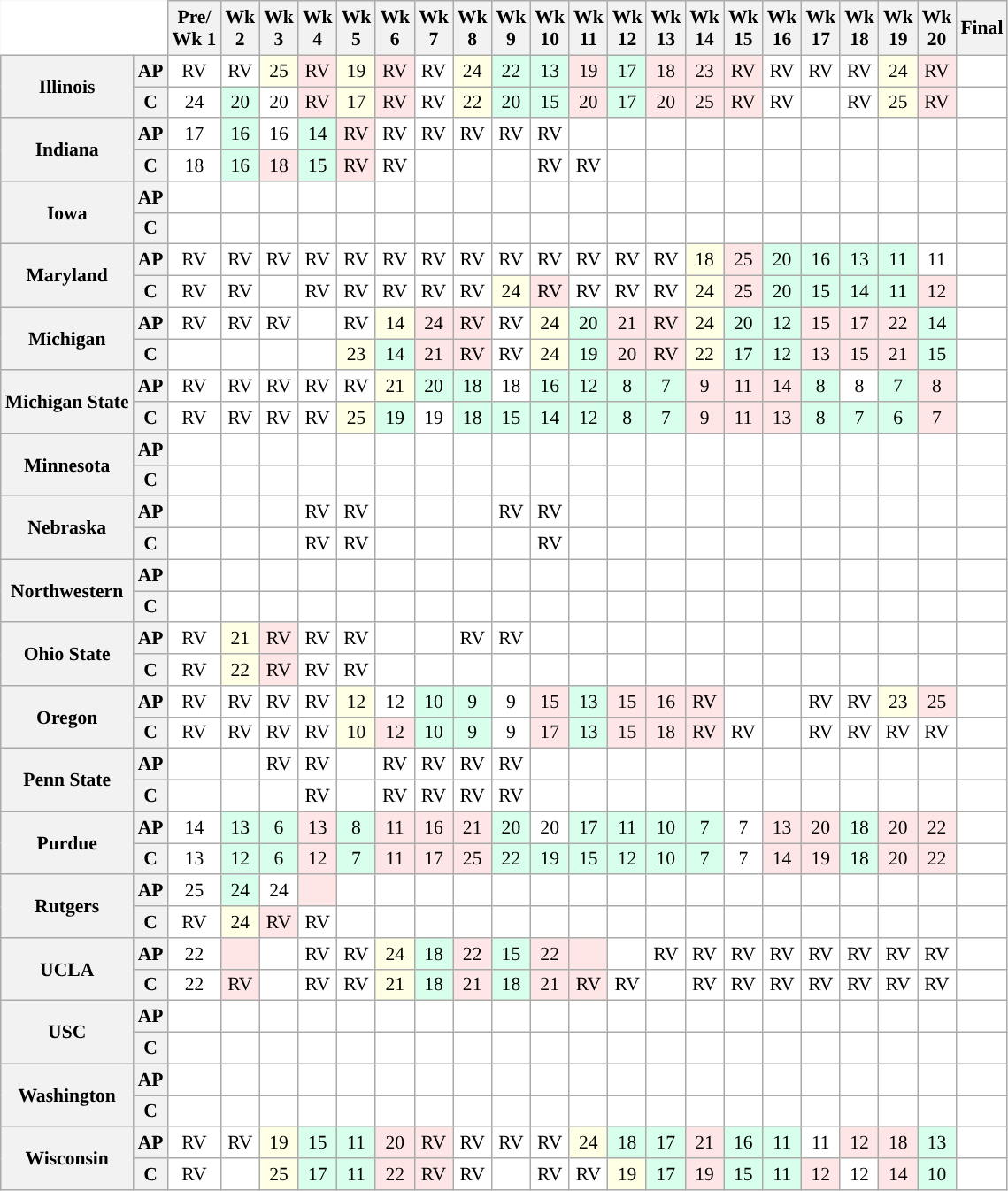<table class="wikitable" style="white-space:nowrap;font-size:90%;text-align:center;">
<tr>
<th colspan=2 style="background:white; border-top-style:hidden; border-left-style:hidden;"> </th>
<th>Pre/<br>Wk 1</th>
<th>Wk<br>2</th>
<th>Wk<br>3</th>
<th>Wk<br>4</th>
<th>Wk<br>5</th>
<th>Wk<br>6</th>
<th>Wk<br>7</th>
<th>Wk<br>8</th>
<th>Wk<br>9</th>
<th>Wk<br>10</th>
<th>Wk<br>11</th>
<th>Wk<br>12</th>
<th>Wk<br>13</th>
<th>Wk<br>14</th>
<th>Wk<br>15</th>
<th>Wk<br>16</th>
<th>Wk<br>17</th>
<th>Wk<br>18</th>
<th>Wk<br>19</th>
<th>Wk<br>20</th>
<th>Final</th>
</tr>
<tr>
<th rowspan=2 style="background:#">Illinois</th>
<th>AP</th>
<td style="background:#FFF;">RV</td>
<td style="background:#FFF;">RV</td>
<td style="background:#ffffe6;">25</td>
<td style="background:#ffe6e6;">RV</td>
<td style="background:#ffffe6;">19</td>
<td style="background:#ffe6e6;">RV</td>
<td style="background:#FFF;">RV</td>
<td style="background:#ffffe6;">24</td>
<td style="background:#d8ffeb;">22</td>
<td style="background:#d8ffeb;">13</td>
<td style="background:#ffe6e6;">19</td>
<td style="background:#d8ffeb;">17</td>
<td style="background:#ffe6e6;">18</td>
<td style="background:#ffe6e6;">23</td>
<td style="background:#ffe6e6;">RV</td>
<td style="background:#FFF;">RV</td>
<td style="background:#FFF;">RV</td>
<td style="background:#FFF;">RV</td>
<td style="background:#FFFFE6;">24</td>
<td style="background:#FFE6E6;">RV</td>
<td style="background:#FFF;"></td>
</tr>
<tr>
<th>C</th>
<td style="background:#FFF;">24</td>
<td style="background:#d8ffeb;">20</td>
<td style="background:#FFF;">20</td>
<td style="background:#ffe6e6;">RV</td>
<td style="background:#ffffe6;">17</td>
<td style="background:#ffe6e6;">RV</td>
<td style="background:#FFF;">RV</td>
<td style="background:#ffffe6;">22</td>
<td style="background:#d8ffeb;">20</td>
<td style="background:#d8ffeb;">15</td>
<td style="background:#ffe6e6;">20</td>
<td style="background:#d8ffeb;">17</td>
<td style="background:#ffe6e6;">20</td>
<td style="background:#ffe6e6;">25</td>
<td style="background:#ffe6e6;">RV</td>
<td style="background:#FFF;">RV</td>
<td style="background:#FFF;"></td>
<td style="background:#FFF;">RV</td>
<td style="background:#FFFFE6;">25</td>
<td style="background:#FFE6E6;">RV</td>
<td style="background:#FFF;"></td>
</tr>
<tr>
<th rowspan=2 style=>Indiana</th>
<th>AP</th>
<td style="background:#FFF;">17</td>
<td style="background:#d8ffeb;">16</td>
<td style="background:#FFF;">16</td>
<td style="background:#d8ffeb;">14</td>
<td style="background:#ffe6e6;">RV</td>
<td style="background:#FFF;">RV</td>
<td style="background:#FFF;">RV</td>
<td style="background:#FFF;">RV</td>
<td style="background:#FFF;">RV</td>
<td style="background:#FFF;">RV</td>
<td style="background:#FFF;"></td>
<td style="background:#FFF;"></td>
<td style="background:#FFF;"></td>
<td style="background:#FFF;"></td>
<td style="background:#FFF;"></td>
<td style="background:#FFF;"></td>
<td style="background:#FFF;"></td>
<td style="background:#FFF;"></td>
<td style="background:#FFF;"></td>
<td style="background:#FFF;"></td>
<td style="background:#FFF;"></td>
</tr>
<tr>
<th>C</th>
<td style="background:#FFF;">18</td>
<td style="background:#d8ffeb;">16</td>
<td style="background:#ffe6e6;">18</td>
<td style="background:#d8ffeb;">15</td>
<td style="background:#ffe6e6;">RV</td>
<td style="background:#FFF;">RV</td>
<td style="background:#FFF;"></td>
<td style="background:#FFF;"></td>
<td style="background:#FFF;"></td>
<td style="background:#FFF;">RV</td>
<td style="background:#FFF;">RV</td>
<td style="background:#FFF;"></td>
<td style="background:#FFF;"></td>
<td style="background:#FFF;"></td>
<td style="background:#FFF;"></td>
<td style="background:#FFF;"></td>
<td style="background:#FFF;"></td>
<td style="background:#FFF;"></td>
<td style="background:#FFF;"></td>
<td style="background:#FFF;"></td>
<td style="background:#FFF;"></td>
</tr>
<tr>
<th rowspan=2 style=>Iowa</th>
<th>AP</th>
<td style="background:#FFF;"></td>
<td style="background:#FFF;"></td>
<td style="background:#FFF;"></td>
<td style="background:#FFF;"></td>
<td style="background:#FFF;"></td>
<td style="background:#FFF;"></td>
<td style="background:#FFF;"></td>
<td style="background:#FFF;"></td>
<td style="background:#FFF;"></td>
<td style="background:#FFF;"></td>
<td style="background:#FFF;"></td>
<td style="background:#FFF;"></td>
<td style="background:#FFF;"></td>
<td style="background:#FFF;"></td>
<td style="background:#FFF;"></td>
<td style="background:#FFF;"></td>
<td style="background:#FFF;"></td>
<td style="background:#FFF;"></td>
<td style="background:#FFF;"></td>
<td style="background:#FFF;"></td>
<td style="background:#FFF;"></td>
</tr>
<tr>
<th>C</th>
<td style="background:#FFF;"></td>
<td style="background:#FFF;"></td>
<td style="background:#FFF;"></td>
<td style="background:#FFF;"></td>
<td style="background:#FFF;"></td>
<td style="background:#FFF;"></td>
<td style="background:#FFF;"></td>
<td style="background:#FFF;"></td>
<td style="background:#FFF;"></td>
<td style="background:#FFF;"></td>
<td style="background:#FFF;"></td>
<td style="background:#FFF;"></td>
<td style="background:#FFF;"></td>
<td style="background:#FFF;"></td>
<td style="background:#FFF;"></td>
<td style="background:#FFF;"></td>
<td style="background:#FFF;"></td>
<td style="background:#FFF;"></td>
<td style="background:#FFF;"></td>
<td style="background:#FFF;"></td>
<td style="background:#FFF;"></td>
</tr>
<tr>
<th rowspan=2 style=>Maryland</th>
<th>AP</th>
<td style="background:#FFF;">RV</td>
<td style="background:#FFF;">RV</td>
<td style="background:#FFF;">RV</td>
<td style="background:#FFF;">RV</td>
<td style="background:#FFF;">RV</td>
<td style="background:#FFF;">RV</td>
<td style="background:#FFF;">RV</td>
<td style="background:#FFF;">RV</td>
<td style="background:#FFF;">RV</td>
<td style="background:#FFF;">RV</td>
<td style="background:#FFF;">RV</td>
<td style="background:#FFF;">RV</td>
<td style="background:#FFF;">RV</td>
<td style="background:#ffffe6;">18</td>
<td style="background:#ffe6e6;">25</td>
<td style="background:#d8ffeb;">20</td>
<td style="background:#d8ffeb;">16</td>
<td style="background:#d8ffeb;">13</td>
<td style="background:#d8ffeb;">11</td>
<td style="background:#FFF;">11</td>
<td style="background:#FFF;"></td>
</tr>
<tr>
<th>C</th>
<td style="background:#FFF;">RV</td>
<td style="background:#FFF;">RV</td>
<td style="background:#FFF;"></td>
<td style="background:#FFF;">RV</td>
<td style="background:#FFF;">RV</td>
<td style="background:#FFF;">RV</td>
<td style="background:#FFF;">RV</td>
<td style="background:#FFF;">RV</td>
<td style="background:#ffffe6;">24</td>
<td style="background:#ffe6e6;">RV</td>
<td style="background:#FFF;">RV</td>
<td style="background:#FFF;">RV</td>
<td style="background:#FFF;">RV</td>
<td style="background:#ffffe6;">24</td>
<td style="background:#FFe6e6;">25</td>
<td style="background:#d8ffeb;">20</td>
<td style="background:#d8ffeb;">15</td>
<td style="background:#d8ffeb;">14</td>
<td style="background:#d8ffeb;">11</td>
<td style="background:#FFE6E6;">12</td>
<td style="background:#FFF;"></td>
</tr>
<tr>
<th rowspan=2 style=>Michigan</th>
<th>AP</th>
<td style="background:#FFF;">RV</td>
<td style="background:#FFF;">RV</td>
<td style="background:#FFF;">RV</td>
<td style="background:#FFF;"></td>
<td style="background:#FFF;">RV</td>
<td style="background:#ffffe6;">14</td>
<td style="background:#ffe6e6;">24</td>
<td style="background:#FFe6e6;">RV</td>
<td style="background:#FFF;">RV</td>
<td style="background:#ffffe6;">24</td>
<td style="background:#d8ffeb;">20</td>
<td style="background:#ffe6e6;">21</td>
<td style="background:#ffe6e6;">RV</td>
<td style="background:#ffffe6;">24</td>
<td style="background:#d8ffeb;">20</td>
<td style="background:#d8ffeb;">12</td>
<td style="background:#FFE6E6;">15</td>
<td style="background:#FFE6E6;">17</td>
<td style="background:#FFE6E6;">22</td>
<td style="background:#d8ffeb;">14</td>
<td style="background:#FFF;"></td>
</tr>
<tr>
<th>C</th>
<td style="background:#FFF;"></td>
<td style="background:#FFF;"></td>
<td style="background:#FFF;"></td>
<td style="background:#FFF;"></td>
<td style="background:#ffffe6;">23</td>
<td style="background:#d8ffeb;">14</td>
<td style="background:#ffe6e6;">21</td>
<td style="background:#FFe6e6;">RV</td>
<td style="background:#FFF;">RV</td>
<td style="background:#ffffe6;">24</td>
<td style="background:#d8ffeb;">19</td>
<td style="background:#ffe6e6;">20</td>
<td style="background:#ffe6e6;">RV</td>
<td style="background:#ffffe6;">22</td>
<td style="background:#d8ffeb;">17</td>
<td style="background:#d8ffeb;">12</td>
<td style="background:#FFE6E6;">13</td>
<td style="background:#FFE6E6;">15</td>
<td style="background:#FFE6E6;">21</td>
<td style="background:#d8ffeb;">15</td>
<td style="background:#FFF;"></td>
</tr>
<tr>
<th rowspan=2 style=>Michigan State</th>
<th>AP</th>
<td style="background:#FFF;">RV</td>
<td style="background:#FFF;">RV</td>
<td style="background:#FFF;">RV</td>
<td style="background:#FFF;">RV</td>
<td style="background:#FFF;">RV</td>
<td style="background:#ffffe6;">21</td>
<td style="background:#d8ffeb;">20</td>
<td style="background:#d8ffeb;">18</td>
<td style="background:#FFF;">18</td>
<td style="background:#d8ffeb;">16</td>
<td style="background:#d8ffeb;">12</td>
<td style="background:#d8ffeb;">8</td>
<td style="background:#d8ffeb;">7</td>
<td style="background:#ffe6e6;">9</td>
<td style="background:#ffe6e6;">11</td>
<td style="background:#ffe6e6;">14</td>
<td style="background:#d8ffeb;">8</td>
<td style="background:#FFF;">8</td>
<td style="background:#d8ffeb;">7</td>
<td style="background:#FFE6E6;">8</td>
<td style="background:#FFF;"></td>
</tr>
<tr>
<th>C</th>
<td style="background:#FFF;">RV</td>
<td style="background:#FFF;">RV</td>
<td style="background:#FFF;">RV</td>
<td style="background:#FFF;">RV</td>
<td style="background:#ffffe6;">25</td>
<td style="background:#d8ffeb;">19</td>
<td style="background:#FFF;">19</td>
<td style="background:#d8ffeb;">18</td>
<td style="background:#d8ffeb;">15</td>
<td style="background:#d8ffeb;">14</td>
<td style="background:#d8ffeb;">12</td>
<td style="background:#d8ffeb;">8</td>
<td style="background:#d8ffeb;">7</td>
<td style="background:#ffe6e6;">9</td>
<td style="background:#ffe6e6;">11</td>
<td style="background:#ffe6e6;">13</td>
<td style="background:#d8ffeb;">8</td>
<td style="background:#d8ffeb;">7</td>
<td style="background:#d8ffeb;">6</td>
<td style="background:#FFE6E6;">7</td>
<td style="background:#FFF;"></td>
</tr>
<tr>
<th rowspan=2 style=>Minnesota</th>
<th>AP</th>
<td style="background:#FFF;"></td>
<td style="background:#FFF;"></td>
<td style="background:#FFF;"></td>
<td style="background:#FFF;"></td>
<td style="background:#FFF;"></td>
<td style="background:#FFF;"></td>
<td style="background:#FFF;"></td>
<td style="background:#FFF;"></td>
<td style="background:#FFF;"></td>
<td style="background:#FFF;"></td>
<td style="background:#FFF;"></td>
<td style="background:#FFF;"></td>
<td style="background:#FFF;"></td>
<td style="background:#FFF;"></td>
<td style="background:#FFF;"></td>
<td style="background:#FFF;"></td>
<td style="background:#FFF;"></td>
<td style="background:#FFF;"></td>
<td style="background:#FFF;"></td>
<td style="background:#FFF;"></td>
<td style="background:#FFF;"></td>
</tr>
<tr>
<th>C</th>
<td style="background:#FFF;"></td>
<td style="background:#FFF;"></td>
<td style="background:#FFF;"></td>
<td style="background:#FFF;"></td>
<td style="background:#FFF;"></td>
<td style="background:#FFF;"></td>
<td style="background:#FFF;"></td>
<td style="background:#FFF;"></td>
<td style="background:#FFF;"></td>
<td style="background:#FFF;"></td>
<td style="background:#FFF;"></td>
<td style="background:#FFF;"></td>
<td style="background:#FFF;"></td>
<td style="background:#FFF;"></td>
<td style="background:#FFF;"></td>
<td style="background:#FFF;"></td>
<td style="background:#FFF;"></td>
<td style="background:#FFF;"></td>
<td style="background:#FFF;"></td>
<td style="background:#FFF;"></td>
<td style="background:#FFF;"></td>
</tr>
<tr>
<th rowspan=2 style=>Nebraska</th>
<th>AP</th>
<td style="background:#FFF;"></td>
<td style="background:#FFF;"></td>
<td style="background:#FFF;"></td>
<td style="background:#FFF;">RV</td>
<td style="background:#FFF;">RV</td>
<td style="background:#FFF;"></td>
<td style="background:#FFF;"></td>
<td style="background:#FFF;"></td>
<td style="background:#FFF;">RV</td>
<td style="background:#FFF;">RV</td>
<td style="background:#FFF;"></td>
<td style="background:#FFF;"></td>
<td style="background:#FFF;"></td>
<td style="background:#FFF;"></td>
<td style="background:#FFF;"></td>
<td style="background:#FFF;"></td>
<td style="background:#FFF;"></td>
<td style="background:#FFF;"></td>
<td style="background:#FFF;"></td>
<td style="background:#FFF;"></td>
<td style="background:#FFF;"></td>
</tr>
<tr>
<th>C</th>
<td style="background:#FFF;"></td>
<td style="background:#FFF;"></td>
<td style="background:#FFF;"></td>
<td style="background:#FFF;">RV</td>
<td style="background:#FFF;">RV</td>
<td style="background:#FFF;"></td>
<td style="background:#FFF;"></td>
<td style="background:#FFF;"></td>
<td style="background:#FFF;"></td>
<td style="background:#FFF;">RV</td>
<td style="background:#FFF;"></td>
<td style="background:#FFF;"></td>
<td style="background:#FFF;"></td>
<td style="background:#FFF;"></td>
<td style="background:#FFF;"></td>
<td style="background:#FFF;"></td>
<td style="background:#FFF;"></td>
<td style="background:#FFF;"></td>
<td style="background:#FFF;"></td>
<td style="background:#FFF;"></td>
<td style="background:#FFF;"></td>
</tr>
<tr>
<th rowspan=2 style=>Northwestern</th>
<th>AP</th>
<td style="background:#FFF;"></td>
<td style="background:#FFF;"></td>
<td style="background:#FFF;"></td>
<td style="background:#FFF;"></td>
<td style="background:#FFF;"></td>
<td style="background:#FFF;"></td>
<td style="background:#FFF;"></td>
<td style="background:#FFF;"></td>
<td style="background:#FFF;"></td>
<td style="background:#FFF;"></td>
<td style="background:#FFF;"></td>
<td style="background:#FFF;"></td>
<td style="background:#FFF;"></td>
<td style="background:#FFF;"></td>
<td style="background:#FFF;"></td>
<td style="background:#FFF;"></td>
<td style="background:#FFF;"></td>
<td style="background:#FFF;"></td>
<td style="background:#FFF;"></td>
<td style="background:#FFF;"></td>
<td style="background:#FFF;"></td>
</tr>
<tr>
<th>C</th>
<td style="background:#FFF;"></td>
<td style="background:#FFF;"></td>
<td style="background:#FFF;"></td>
<td style="background:#FFF;"></td>
<td style="background:#FFF;"></td>
<td style="background:#FFF;"></td>
<td style="background:#FFF;"></td>
<td style="background:#FFF;"></td>
<td style="background:#FFF;"></td>
<td style="background:#FFF;"></td>
<td style="background:#FFF;"></td>
<td style="background:#FFF;"></td>
<td style="background:#FFF;"></td>
<td style="background:#FFF;"></td>
<td style="background:#FFF;"></td>
<td style="background:#FFF;"></td>
<td style="background:#FFF;"></td>
<td style="background:#FFF;"></td>
<td style="background:#FFF;"></td>
<td style="background:#FFF;"></td>
<td style="background:#FFF;"></td>
</tr>
<tr>
<th rowspan=2 style=>Ohio State</th>
<th>AP</th>
<td style="background:#FFF;">RV</td>
<td style="background:#ffffe6;">21</td>
<td style="background:#ffe6e6;">RV</td>
<td style="background:#FFF;">RV</td>
<td style="background:#FFF;">RV</td>
<td style="background:#FFF;"></td>
<td style="background:#FFF;"></td>
<td style="background:#FFF;">RV</td>
<td style="background:#FFF;">RV</td>
<td style="background:#FFF;"></td>
<td style="background:#FFF;"></td>
<td style="background:#FFF;"></td>
<td style="background:#FFF;"></td>
<td style="background:#FFF;"></td>
<td style="background:#FFF;"></td>
<td style="background:#FFF;"></td>
<td style="background:#FFF;"></td>
<td style="background:#FFF;"></td>
<td style="background:#FFF;"></td>
<td style="background:#FFF;"></td>
<td style="background:#FFF;"></td>
</tr>
<tr>
<th>C</th>
<td style="background:#FFF;">RV</td>
<td style="background:#ffffe6;">22</td>
<td style="background:#ffe6e6;">RV</td>
<td style="background:#FFF;">RV</td>
<td style="background:#FFF;">RV</td>
<td style="background:#FFF;"></td>
<td style="background:#FFF;"></td>
<td style="background:#FFF;"></td>
<td style="background:#FFF;"></td>
<td style="background:#FFF;"></td>
<td style="background:#FFF;"></td>
<td style="background:#FFF;"></td>
<td style="background:#FFF;"></td>
<td style="background:#FFF;"></td>
<td style="background:#FFF;"></td>
<td style="background:#FFF;"></td>
<td style="background:#FFF;"></td>
<td style="background:#FFF;"></td>
<td style="background:#FFF;"></td>
<td style="background:#FFF;"></td>
<td style="background:#FFF;"></td>
</tr>
<tr>
<th rowspan=2 style=>Oregon</th>
<th>AP</th>
<td style="background:#FFF;">RV</td>
<td style="background:#FFF;">RV</td>
<td style="background:#FFF;">RV</td>
<td style="background:#FFF;">RV</td>
<td style="background:#ffffe6;">12</td>
<td style="background:#FFF;">12</td>
<td style="background:#d8ffeb;">10</td>
<td style="background:#d8ffeb;">9</td>
<td style="background:#FFF;">9</td>
<td style="background:#ffe6e6;">15</td>
<td style="background:#d8ffeb;">13</td>
<td style="background:#ffe6e6;">15</td>
<td style="background:#ffe6e6;">16</td>
<td style="background:#ffe6e6;">RV</td>
<td style="background:#FFF;"></td>
<td style="background:#FFF;"></td>
<td style="background:#FFF;">RV</td>
<td style="background:#FFF;">RV</td>
<td style="background:#FFFFE6;">23</td>
<td style="background:#FFE6E6;">25</td>
<td style="background:#FFF;"></td>
</tr>
<tr>
<th>C</th>
<td style="background:#FFF;">RV</td>
<td style="background:#FFF;">RV</td>
<td style="background:#FFF;">RV</td>
<td style="background:#FFF;">RV</td>
<td style="background:#ffffe6;">10</td>
<td style="background:#ffe6e6;">12</td>
<td style="background:#d8ffeb;">10</td>
<td style="background:#d8ffeb;">9</td>
<td style="background:#FFF;">9</td>
<td style="background:#ffe6e6;">17</td>
<td style="background:#d8ffeb;">13</td>
<td style="background:#ffe6e6;">15</td>
<td style="background:#ffe6e6;">18</td>
<td style="background:#ffe6e6;">RV</td>
<td style="background:#FFF;">RV</td>
<td style="background:#FFF;"></td>
<td style="background:#FFF;">RV</td>
<td style="background:#FFF;">RV</td>
<td style="background:#FFF;">RV</td>
<td style="background:#FFF;">RV</td>
<td style="background:#FFF;"></td>
</tr>
<tr>
<th rowspan=2 style=>Penn State</th>
<th>AP</th>
<td style="background:#FFF;"></td>
<td style="background:#FFF;"></td>
<td style="background:#FFF;">RV</td>
<td style="background:#FFF;">RV</td>
<td style="background:#FFF;"></td>
<td style="background:#FFF;">RV</td>
<td style="background:#FFF;">RV</td>
<td style="background:#FFF;">RV</td>
<td style="background:#FFF;">RV</td>
<td style="background:#FFF;"></td>
<td style="background:#FFF;"></td>
<td style="background:#FFF;"></td>
<td style="background:#FFF;"></td>
<td style="background:#FFF;"></td>
<td style="background:#FFF;"></td>
<td style="background:#FFF;"></td>
<td style="background:#FFF;"></td>
<td style="background:#FFF;"></td>
<td style="background:#FFF;"></td>
<td style="background:#FFF;"></td>
<td style="background:#FFF;"></td>
</tr>
<tr>
<th>C</th>
<td style="background:#FFF;"></td>
<td style="background:#FFF;"></td>
<td style="background:#FFF;"></td>
<td style="background:#FFF;">RV</td>
<td style="background:#FFF;"></td>
<td style="background:#FFF;">RV</td>
<td style="background:#FFF;">RV</td>
<td style="background:#FFF;">RV</td>
<td style="background:#FFF;">RV</td>
<td style="background:#FFF;"></td>
<td style="background:#FFF;"></td>
<td style="background:#FFF;"></td>
<td style="background:#FFF;"></td>
<td style="background:#FFF;"></td>
<td style="background:#FFF;"></td>
<td style="background:#FFF;"></td>
<td style="background:#FFF;"></td>
<td style="background:#FFF;"></td>
<td style="background:#FFF;"></td>
<td style="background:#FFF;"></td>
<td style="background:#FFF;"></td>
</tr>
<tr>
<th rowspan=2 style=>Purdue</th>
<th>AP</th>
<td style="background:#FFF;">14</td>
<td style="background:#d8ffeb;">13</td>
<td style="background:#d8ffeb;">6</td>
<td style="background:#ffe6e6;">13</td>
<td style="background:#d8ffeb;">8</td>
<td style="background:#ffe6e6;">11</td>
<td style="background:#ffe6e6;">16</td>
<td style="background:#ffe6e6;">21</td>
<td style="background:#d8ffeb;">20</td>
<td style="background:#FFF;">20</td>
<td style="background:#d8ffeb;">17</td>
<td style="background:#d8ffeb;">11</td>
<td style="background:#d8ffeb;">10</td>
<td style="background:#d8ffeb;">7</td>
<td style="background:#FFF;">7</td>
<td style="background:#ffe6e6;">13</td>
<td style="background:#FFE6E6;">20</td>
<td style="background:#d8ffeb;">18</td>
<td style="background:#FFE6E6;">20</td>
<td style="background:#FFE6E6;">22</td>
<td style="background:#FFF;"></td>
</tr>
<tr>
<th>C</th>
<td style="background:#FFF;">13</td>
<td style="background:#d8ffeb;">12</td>
<td style="background:#d8ffeb;">6</td>
<td style="background:#ffe6e6;">12</td>
<td style="background:#d8ffeb;">7</td>
<td style="background:#ffe6e6;">11</td>
<td style="background:#ffe6e6;">17</td>
<td style="background:#ffe6e6;">25</td>
<td style="background:#d8ffeb;">22</td>
<td style="background:#d8ffeb;">19</td>
<td style="background:#d8ffeb;">15</td>
<td style="background:#d8ffeb;">12</td>
<td style="background:#d8ffeb;">10</td>
<td style="background:#d8ffeb;">7</td>
<td style="background:#FFF;">7</td>
<td style="background:#ffe6e6;">14</td>
<td style="background:#FFE6E6;">19</td>
<td style="background:#d8ffeb;">18</td>
<td style="background:#FFE6E6;">20</td>
<td style="background:#FFE6E6;">22</td>
<td style="background:#FFF;"></td>
</tr>
<tr>
<th rowspan=2 style=>Rutgers</th>
<th>AP</th>
<td style="background:#FFF;">25</td>
<td style="background:#d8ffeb;">24</td>
<td style="background:#FFF;">24</td>
<td style="background:#ffe6e6;"></td>
<td style="background:#FFF;"></td>
<td style="background:#FFF;"></td>
<td style="background:#FFF;"></td>
<td style="background:#FFF;"></td>
<td style="background:#FFF;"></td>
<td style="background:#FFF;"></td>
<td style="background:#FFF;"></td>
<td style="background:#FFF;"></td>
<td style="background:#FFF;"></td>
<td style="background:#FFF;"></td>
<td style="background:#FFF;"></td>
<td style="background:#FFF;"></td>
<td style="background:#FFF;"></td>
<td style="background:#FFF;"></td>
<td style="background:#FFF;"></td>
<td style="background:#FFF;"></td>
<td style="background:#FFF;"></td>
</tr>
<tr>
<th>C</th>
<td style="background:#FFF;">RV</td>
<td style="background:#ffffe6;">24</td>
<td style="background:#ffe6e6;">RV</td>
<td style="background:#FFF;">RV</td>
<td style="background:#FFF;"></td>
<td style="background:#FFF;"></td>
<td style="background:#FFF;"></td>
<td style="background:#FFF;"></td>
<td style="background:#FFF;"></td>
<td style="background:#FFF;"></td>
<td style="background:#FFF;"></td>
<td style="background:#FFF;"></td>
<td style="background:#FFF;"></td>
<td style="background:#FFF;"></td>
<td style="background:#FFF;"></td>
<td style="background:#FFF;"></td>
<td style="background:#FFF;"></td>
<td style="background:#FFF;"></td>
<td style="background:#FFF;"></td>
<td style="background:#FFF;"></td>
<td style="background:#FFF;"></td>
</tr>
<tr>
<th rowspan=2 style=>UCLA</th>
<th>AP</th>
<td style="background:#FFF;">22</td>
<td style="background:#ffe6e6;"></td>
<td style="background:#FFF;"></td>
<td style="background:#FFF;">RV</td>
<td style="background:#FFF;">RV</td>
<td style="background:#ffffe6;">24</td>
<td style="background:#d8ffeb;">18</td>
<td style="background:#ffe6e6;">22</td>
<td style="background:#d8ffeb;">15</td>
<td style="background:#ffe6e6;">22</td>
<td style="background:#ffe6e6;"></td>
<td style="background:#FFF;"></td>
<td style="background:#FFF;">RV</td>
<td style="background:#FFF;">RV</td>
<td style="background:#FFF;">RV</td>
<td style="background:#FFF;">RV</td>
<td style="background:#FFF;">RV</td>
<td style="background:#FFF;">RV</td>
<td style="background:#FFF;">RV</td>
<td style="background:#FFF;">RV</td>
<td style="background:#FFF;"></td>
</tr>
<tr>
<th>C</th>
<td style="background:#FFF;">22</td>
<td style="background:#ffe6e6;">RV</td>
<td style="background:#FFF;"></td>
<td style="background:#FFF;">RV</td>
<td style="background:#FFF;">RV</td>
<td style="background:#ffffe6;">21</td>
<td style="background:#d8ffeb;">18</td>
<td style="background:#ffe6e6;">21</td>
<td style="background:#d8ffeb;">18</td>
<td style="background:#ffe6e6;">21</td>
<td style="background:#ffe6e6;">RV</td>
<td style="background:#FFF;">RV</td>
<td style="background:#FFF;"></td>
<td style="background:#FFF;">RV</td>
<td style="background:#FFF;">RV</td>
<td style="background:#FFF;">RV</td>
<td style="background:#FFF;">RV</td>
<td style="background:#FFF;">RV</td>
<td style="background:#FFF;">RV</td>
<td style="background:#FFF;">RV</td>
<td style="background:#FFF;"></td>
</tr>
<tr>
<th rowspan=2 style=>USC</th>
<th>AP</th>
<td style="background:#FFF;"></td>
<td style="background:#FFF;"></td>
<td style="background:#FFF;"></td>
<td style="background:#FFF;"></td>
<td style="background:#FFF;"></td>
<td style="background:#FFF;"></td>
<td style="background:#FFF;"></td>
<td style="background:#FFF;"></td>
<td style="background:#FFF;"></td>
<td style="background:#FFF;"></td>
<td style="background:#FFF;"></td>
<td style="background:#FFF;"></td>
<td style="background:#FFF;"></td>
<td style="background:#FFF;"></td>
<td style="background:#FFF;"></td>
<td style="background:#FFF;"></td>
<td style="background:#FFF;"></td>
<td style="background:#FFF;"></td>
<td style="background:#FFF;"></td>
<td style="background:#FFF;"></td>
<td style="background:#FFF;"></td>
</tr>
<tr>
<th>C</th>
<td style="background:#FFF;"></td>
<td style="background:#FFF;"></td>
<td style="background:#FFF;"></td>
<td style="background:#FFF;"></td>
<td style="background:#FFF;"></td>
<td style="background:#FFF;"></td>
<td style="background:#FFF;"></td>
<td style="background:#FFF;"></td>
<td style="background:#FFF;"></td>
<td style="background:#FFF;"></td>
<td style="background:#FFF;"></td>
<td style="background:#FFF;"></td>
<td style="background:#FFF;"></td>
<td style="background:#FFF;"></td>
<td style="background:#FFF;"></td>
<td style="background:#FFF;"></td>
<td style="background:#FFF;"></td>
<td style="background:#FFF;"></td>
<td style="background:#FFF;"></td>
<td style="background:#FFF;"></td>
<td style="background:#FFF;"></td>
</tr>
<tr>
<th rowspan=2 style=>Washington</th>
<th>AP</th>
<td style="background:#FFF;"></td>
<td style="background:#FFF;"></td>
<td style="background:#FFF;"></td>
<td style="background:#FFF;"></td>
<td style="background:#FFF;"></td>
<td style="background:#FFF;"></td>
<td style="background:#FFF;"></td>
<td style="background:#FFF;"></td>
<td style="background:#FFF;"></td>
<td style="background:#FFF;"></td>
<td style="background:#FFF;"></td>
<td style="background:#FFF;"></td>
<td style="background:#FFF;"></td>
<td style="background:#FFF;"></td>
<td style="background:#FFF;"></td>
<td style="background:#FFF;"></td>
<td style="background:#FFF;"></td>
<td style="background:#FFF;"></td>
<td style="background:#FFF;"></td>
<td style="background:#FFF;"></td>
<td style="background:#FFF;"></td>
</tr>
<tr>
<th>C</th>
<td style="background:#FFF;"></td>
<td style="background:#FFF;"></td>
<td style="background:#FFF;"></td>
<td style="background:#FFF;"></td>
<td style="background:#FFF;"></td>
<td style="background:#FFF;"></td>
<td style="background:#FFF;"></td>
<td style="background:#FFF;"></td>
<td style="background:#FFF;"></td>
<td style="background:#FFF;"></td>
<td style="background:#FFF;"></td>
<td style="background:#FFF;"></td>
<td style="background:#FFF;"></td>
<td style="background:#FFF;"></td>
<td style="background:#FFF;"></td>
<td style="background:#FFF;"></td>
<td style="background:#FFF;"></td>
<td style="background:#FFF;"></td>
<td style="background:#FFF;"></td>
<td style="background:#FFF;"></td>
<td style="background:#FFF;"></td>
</tr>
<tr>
<th rowspan=2 style=>Wisconsin</th>
<th>AP</th>
<td style="background:#FFF;">RV</td>
<td style="background:#FFF;">RV</td>
<td style="background:#ffffe6;">19</td>
<td style="background:#d8ffeb;">15</td>
<td style="background:#d8ffeb;">11</td>
<td style="background:#ffe6e6;">20</td>
<td style="background:#ffe6e6;">RV</td>
<td style="background:#FFF;">RV</td>
<td style="background:#FFF;">RV</td>
<td style="background:#FFF;">RV</td>
<td style="background:#ffffe6;">24</td>
<td style="background:#d8ffeb;">18</td>
<td style="background:#d8ffeb;">17</td>
<td style="background:#ffe6e6;">21</td>
<td style="background:#d8ffeb;">16</td>
<td style="background:#d8ffeb;">11</td>
<td style="background:#FFF;">11</td>
<td style="background:#FFE6E6;">12</td>
<td style="background:#FFE6E6;">18</td>
<td style="background:#d8ffeb;">13</td>
<td style="background:#FFF;"></td>
</tr>
<tr>
<th>C</th>
<td style="background:#FFF;">RV</td>
<td style="background:#FFF;"></td>
<td style="background:#ffffe6;">25</td>
<td style="background:#d8ffeb;">17</td>
<td style="background:#d8ffeb;">11</td>
<td style="background:#ffe6e6;">22</td>
<td style="background:#ffe6e6;">RV</td>
<td style="background:#FFF;">RV</td>
<td style="background:#FFF;"></td>
<td style="background:#FFF;">RV</td>
<td style="background:#FFF;">RV</td>
<td style="background:#ffffe6;">19</td>
<td style="background:#d8ffeb;">17</td>
<td style="background:#ffe6e6;">19</td>
<td style="background:#d8ffeb;">15</td>
<td style="background:#d8ffeb;">11</td>
<td style="background:#FFE6E6;">12</td>
<td style="background:#FFF;">12</td>
<td style="background:#FFE6E6;">14</td>
<td style="background:#d8ffeb;">10</td>
<td style="background:#FFF;"></td>
</tr>
</table>
